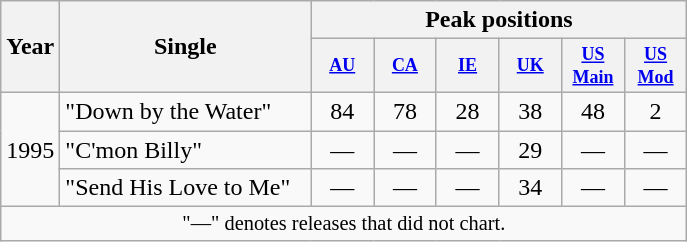<table class="wikitable">
<tr>
<th rowspan="2">Year</th>
<th style="width:160px;" rowspan="2">Single</th>
<th colspan="11">Peak positions</th>
</tr>
<tr>
<th style="width:3em;font-size:75%"><a href='#'>AU</a><br></th>
<th style="width:3em;font-size:75%"><a href='#'>CA</a><br></th>
<th style="width:3em;font-size:75%"><a href='#'>IE</a><br></th>
<th style="width:3em;font-size:75%"><a href='#'>UK</a><br></th>
<th style="width:3em;font-size:75%"><a href='#'>US Main</a><br></th>
<th style="width:3em;font-size:75%"><a href='#'>US Mod</a><br></th>
</tr>
<tr>
<td rowspan="3">1995</td>
<td>"Down by the Water"</td>
<td style="text-align:center;">84</td>
<td style="text-align:center;">78</td>
<td style="text-align:center;">28</td>
<td style="text-align:center;">38</td>
<td style="text-align:center;">48</td>
<td style="text-align:center;">2</td>
</tr>
<tr>
<td>"C'mon Billy"</td>
<td style="text-align:center;">—</td>
<td style="text-align:center;">—</td>
<td style="text-align:center;">—</td>
<td style="text-align:center;">29</td>
<td style="text-align:center;">—</td>
<td style="text-align:center;">—</td>
</tr>
<tr>
<td>"Send His Love to Me"</td>
<td style="text-align:center;">—</td>
<td style="text-align:center;">—</td>
<td style="text-align:center;">—</td>
<td style="text-align:center;">34</td>
<td style="text-align:center;">—</td>
<td style="text-align:center;">—</td>
</tr>
<tr>
<td colspan="12" style="text-align:center; font-size:85%;">"—" denotes releases that did not chart.</td>
</tr>
</table>
